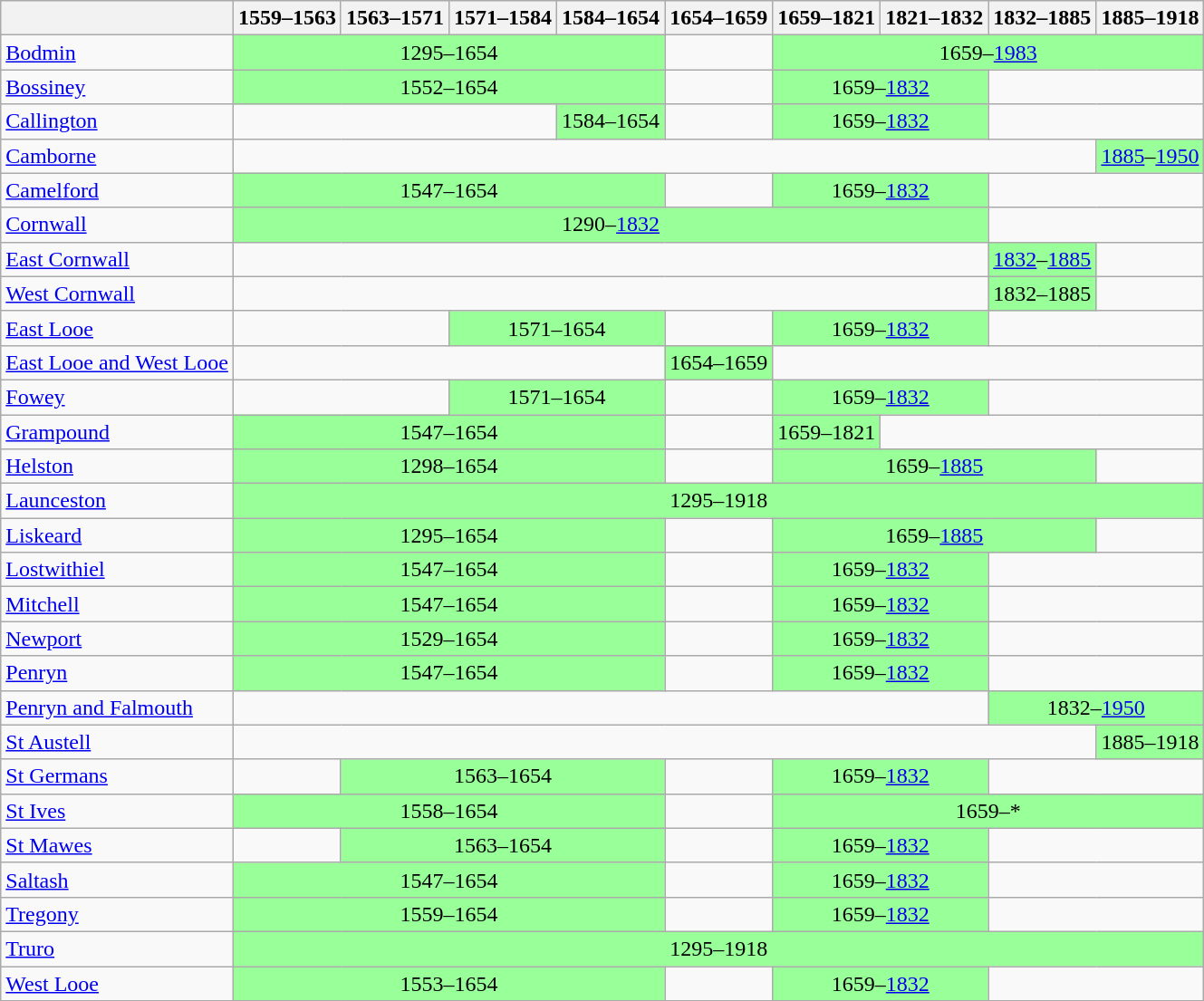<table class="wikitable">
<tr>
<th> </th>
<th>1559–1563</th>
<th>1563–1571</th>
<th>1571–1584</th>
<th>1584–1654</th>
<th>1654–1659</th>
<th>1659–1821</th>
<th>1821–1832</th>
<th>1832–1885</th>
<th>1885–1918</th>
</tr>
<tr>
<td><a href='#'>Bodmin</a></td>
<td colspan="4" align="center" bgcolor="#99FF99">1295–1654</td>
<td colspan="1"> </td>
<td colspan="4" align="center" bgcolor="#99FF99">1659–<a href='#'>1983</a></td>
</tr>
<tr>
<td><a href='#'>Bossiney</a></td>
<td colspan="4" align="center" bgcolor="#99FF99">1552–1654</td>
<td colspan="1"> </td>
<td colspan="2" align="center" bgcolor="#99FF99">1659–<a href='#'>1832</a></td>
<td colspan="2"> </td>
</tr>
<tr>
<td><a href='#'>Callington</a></td>
<td colspan="3"> </td>
<td colspan="1" align="center" bgcolor="#99FF99">1584–1654</td>
<td colspan="1"> </td>
<td colspan="2" align="center" bgcolor="#99FF99">1659–<a href='#'>1832</a></td>
<td colspan="2"> </td>
</tr>
<tr>
<td><a href='#'>Camborne</a></td>
<td colspan="8"> </td>
<td colspan="1" align="center" bgcolor="#99FF99"><a href='#'>1885</a>–<a href='#'>1950</a></td>
</tr>
<tr>
<td><a href='#'>Camelford</a></td>
<td colspan="4" align="center" bgcolor="#99FF99">1547–1654</td>
<td colspan="1"> </td>
<td colspan="2" align="center" bgcolor="#99FF99">1659–<a href='#'>1832</a></td>
<td colspan="2"> </td>
</tr>
<tr>
<td><a href='#'>Cornwall</a></td>
<td colspan="7" align="center" bgcolor="#99FF99">1290–<a href='#'>1832</a></td>
<td colspan="2"> </td>
</tr>
<tr>
<td><a href='#'>East Cornwall</a></td>
<td colspan="7"> </td>
<td colspan="1" align="center" bgcolor="#99FF99"><a href='#'>1832</a>–<a href='#'>1885</a></td>
<td colspan="1"> </td>
</tr>
<tr>
<td><a href='#'>West Cornwall</a></td>
<td colspan="7"> </td>
<td colspan="1" align="center" bgcolor="#99FF99">1832–1885</td>
<td colspan="1"> </td>
</tr>
<tr>
<td><a href='#'>East Looe</a></td>
<td colspan="2"> </td>
<td colspan="2" align="center" bgcolor="#99FF99">1571–1654</td>
<td colspan="1"> </td>
<td colspan="2" align="center" bgcolor="#99FF99">1659–<a href='#'>1832</a></td>
<td colspan="2"> </td>
</tr>
<tr>
<td><a href='#'>East Looe and West Looe</a></td>
<td colspan="4"> </td>
<td colspan="1" align="center" bgcolor="#99FF99">1654–1659</td>
<td colspan="4"> </td>
</tr>
<tr>
<td><a href='#'>Fowey</a></td>
<td colspan="2"> </td>
<td colspan="2" align="center" bgcolor="#99FF99">1571–1654</td>
<td colspan="1"> </td>
<td colspan="2" align="center" bgcolor="#99FF99">1659–<a href='#'>1832</a></td>
<td colspan="2"> </td>
</tr>
<tr>
<td><a href='#'>Grampound</a></td>
<td colspan="4" align="center" bgcolor="#99FF99">1547–1654</td>
<td colspan="1"> </td>
<td colspan="1" align="center" bgcolor="#99FF99">1659–1821</td>
<td colspan="3"> </td>
</tr>
<tr>
<td><a href='#'>Helston</a></td>
<td colspan="4" align="center" bgcolor="#99FF99">1298–1654</td>
<td colspan="1"> </td>
<td colspan="3" align="center" bgcolor="#99FF99">1659–<a href='#'>1885</a></td>
<td colspan="1"> </td>
</tr>
<tr>
<td><a href='#'>Launceston</a></td>
<td colspan="9" align="center" bgcolor="#99FF99">1295–1918</td>
</tr>
<tr>
<td><a href='#'>Liskeard</a></td>
<td colspan="4" align="center" bgcolor="#99FF99">1295–1654</td>
<td colspan="1"> </td>
<td colspan="3" align="center" bgcolor="#99FF99">1659–<a href='#'>1885</a></td>
<td colspan="1"> </td>
</tr>
<tr>
<td><a href='#'>Lostwithiel</a></td>
<td colspan="4" align="center" bgcolor="#99FF99">1547–1654</td>
<td colspan="1"> </td>
<td colspan="2" align="center" bgcolor="#99FF99">1659–<a href='#'>1832</a></td>
<td colspan="2"> </td>
</tr>
<tr>
<td><a href='#'>Mitchell</a></td>
<td colspan="4" align="center" bgcolor="#99FF99">1547–1654</td>
<td colspan="1"> </td>
<td colspan="2" align="center" bgcolor="#99FF99">1659–<a href='#'>1832</a></td>
<td colspan="2"> </td>
</tr>
<tr>
<td><a href='#'>Newport</a></td>
<td colspan="4" align="center" bgcolor="#99FF99">1529–1654</td>
<td colspan="1"> </td>
<td colspan="2" align="center" bgcolor="#99FF99">1659–<a href='#'>1832</a></td>
<td colspan="2"> </td>
</tr>
<tr>
<td><a href='#'>Penryn</a></td>
<td colspan="4" align="center" bgcolor="#99FF99">1547–1654</td>
<td colspan="1"> </td>
<td colspan="2" align="center" bgcolor="#99FF99">1659–<a href='#'>1832</a></td>
<td colspan="2"> </td>
</tr>
<tr>
<td><a href='#'>Penryn and Falmouth</a></td>
<td colspan="7"> </td>
<td colspan="2" align="center" bgcolor="#99FF99">1832–<a href='#'>1950</a></td>
</tr>
<tr>
<td><a href='#'>St Austell</a></td>
<td colspan="8"> </td>
<td colspan="1" align="center" bgcolor="#99FF99">1885–1918</td>
</tr>
<tr>
<td><a href='#'>St Germans</a></td>
<td colspan="1"> </td>
<td colspan="3" align="center" bgcolor="#99FF99">1563–1654</td>
<td colspan="1"> </td>
<td colspan="2" align="center" bgcolor="#99FF99">1659–<a href='#'>1832</a></td>
<td colspan="2"> </td>
</tr>
<tr>
<td><a href='#'>St Ives</a></td>
<td colspan="4" align="center" bgcolor="#99FF99">1558–1654</td>
<td colspan="1"> </td>
<td colspan="4" align="center" bgcolor="#99FF99">1659–*</td>
</tr>
<tr>
<td><a href='#'>St Mawes</a></td>
<td colspan="1"> </td>
<td colspan="3" align="center" bgcolor="#99FF99">1563–1654</td>
<td colspan="1"> </td>
<td colspan="2" align="center" bgcolor="#99FF99">1659–<a href='#'>1832</a></td>
<td colspan="2"> </td>
</tr>
<tr>
<td><a href='#'>Saltash</a></td>
<td colspan="4" align="center" bgcolor="#99FF99">1547–1654</td>
<td colspan="1"> </td>
<td colspan="2" align="center" bgcolor="#99FF99">1659–<a href='#'>1832</a></td>
<td colspan="2"> </td>
</tr>
<tr>
<td><a href='#'>Tregony</a></td>
<td colspan="4" align="center" bgcolor="#99FF99">1559–1654</td>
<td colspan="1"> </td>
<td colspan="2" align="center" bgcolor="#99FF99">1659–<a href='#'>1832</a></td>
<td colspan="2"> </td>
</tr>
<tr>
<td><a href='#'>Truro</a></td>
<td colspan="9" align="center" bgcolor="#99FF99">1295–1918</td>
</tr>
<tr>
<td><a href='#'>West Looe</a></td>
<td colspan="4" align="center" bgcolor="#99FF99">1553–1654</td>
<td colspan="1"> </td>
<td colspan="2" align="center" bgcolor="#99FF99">1659–<a href='#'>1832</a></td>
<td colspan="2"> </td>
</tr>
<tr>
</tr>
</table>
